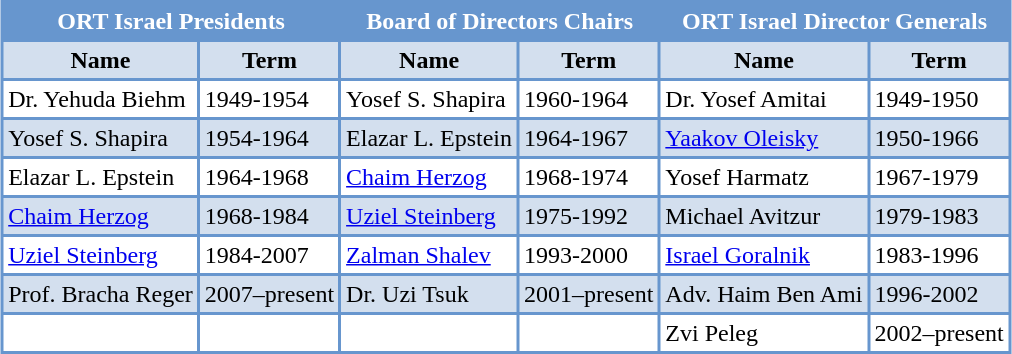<table align="center" bgcolor="#6796ce" cellpadding="3">
<tr>
<th colspan="2" align="center" style="color: white;">ORT Israel Presidents</th>
<th style="color: white" colspan="2" align="center">Board of Directors Chairs</th>
<th style="color: white" colspan="2" align="center">ORT Israel Director Generals</th>
</tr>
<tr bgcolor=#d3dfee>
<th>Name</th>
<th>Term</th>
<th>Name</th>
<th>Term</th>
<th>Name</th>
<th>Term</th>
</tr>
<tr bgcolor=#ffffff>
<td>Dr. Yehuda Biehm</td>
<td>1949-1954</td>
<td>Yosef S. Shapira</td>
<td>1960-1964</td>
<td>Dr. Yosef Amitai</td>
<td>1949-1950</td>
</tr>
<tr bgcolor=#d3dfee>
<td>Yosef S. Shapira</td>
<td>1954-1964</td>
<td>Elazar L. Epstein</td>
<td>1964-1967</td>
<td><a href='#'>Yaakov Oleisky</a></td>
<td>1950-1966</td>
</tr>
<tr bgcolor=#ffffff>
<td>Elazar L. Epstein</td>
<td>1964-1968</td>
<td><a href='#'>Chaim Herzog</a></td>
<td>1968-1974</td>
<td>Yosef Harmatz</td>
<td>1967-1979</td>
</tr>
<tr bgcolor=#d3dfee>
<td><a href='#'>Chaim Herzog</a></td>
<td>1968-1984</td>
<td><a href='#'>Uziel Steinberg</a></td>
<td>1975-1992</td>
<td>Michael Avitzur</td>
<td>1979-1983</td>
</tr>
<tr bgcolor=#ffffff>
<td><a href='#'>Uziel Steinberg</a></td>
<td>1984-2007</td>
<td><a href='#'>Zalman Shalev</a></td>
<td>1993-2000</td>
<td><a href='#'>Israel Goralnik</a></td>
<td>1983-1996</td>
</tr>
<tr bgcolor=#d3dfee>
<td>Prof. Bracha Reger</td>
<td>2007–present</td>
<td>Dr. Uzi Tsuk</td>
<td>2001–present</td>
<td>Adv. Haim Ben Ami</td>
<td>1996-2002</td>
</tr>
<tr bgcolor=#ffffff>
<td></td>
<td></td>
<td></td>
<td></td>
<td>Zvi Peleg</td>
<td>2002–present</td>
</tr>
</table>
